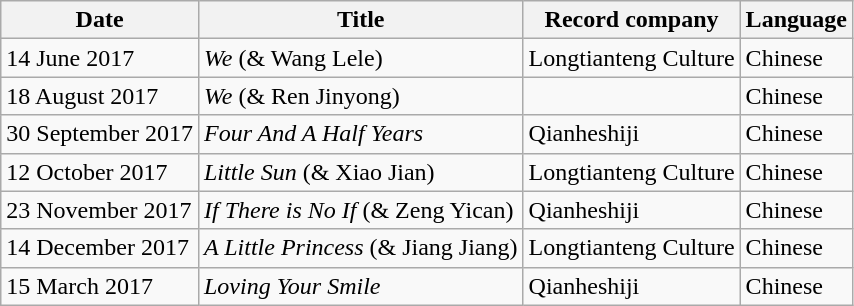<table class="wikitable">
<tr>
<th>Date</th>
<th>Title</th>
<th>Record company</th>
<th>Language</th>
</tr>
<tr>
<td>14 June 2017</td>
<td><em>We</em> (& Wang Lele)</td>
<td>Longtianteng Culture</td>
<td>Chinese</td>
</tr>
<tr>
<td>18 August 2017</td>
<td><em>We</em> (& Ren Jinyong)</td>
<td></td>
<td>Chinese</td>
</tr>
<tr>
<td>30 September 2017</td>
<td><em>Four And A Half Years</em></td>
<td>Qianheshiji</td>
<td>Chinese</td>
</tr>
<tr>
<td>12 October 2017</td>
<td><em>Little Sun</em> (& Xiao Jian)</td>
<td>Longtianteng Culture</td>
<td>Chinese</td>
</tr>
<tr>
<td>23 November 2017</td>
<td><em>If There is No If</em> (& Zeng Yican)</td>
<td>Qianheshiji</td>
<td>Chinese</td>
</tr>
<tr>
<td>14 December 2017</td>
<td><em>A Little Princess</em> (& Jiang Jiang)</td>
<td>Longtianteng Culture</td>
<td>Chinese</td>
</tr>
<tr>
<td>15 March 2017</td>
<td><em>Loving Your Smile</em></td>
<td>Qianheshiji</td>
<td>Chinese</td>
</tr>
</table>
